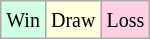<table class="wikitable">
<tr>
<td style="background-color: #d0ffe3;"><small>Win</small></td>
<td style="background-color: #ffffdd;"><small>Draw</small></td>
<td style="background-color: #ffd0e3;"><small>Loss</small></td>
</tr>
</table>
